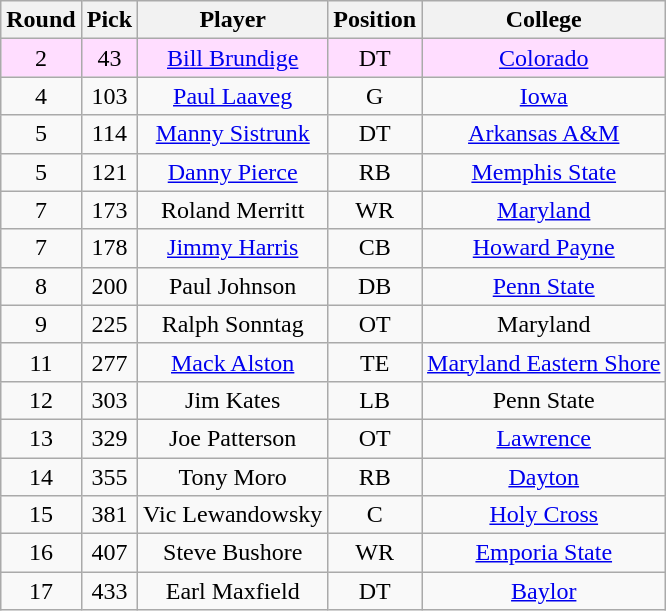<table class="wikitable sortable sortable"  style="text-align:center;">
<tr>
<th>Round</th>
<th>Pick</th>
<th>Player</th>
<th>Position</th>
<th>College</th>
</tr>
<tr style="background:#fdf;">
<td>2</td>
<td>43</td>
<td><a href='#'>Bill Brundige</a></td>
<td>DT</td>
<td><a href='#'>Colorado</a></td>
</tr>
<tr>
<td>4</td>
<td>103</td>
<td><a href='#'>Paul Laaveg</a></td>
<td>G</td>
<td><a href='#'>Iowa</a></td>
</tr>
<tr>
<td>5</td>
<td>114</td>
<td><a href='#'>Manny Sistrunk</a></td>
<td>DT</td>
<td><a href='#'>Arkansas A&M</a></td>
</tr>
<tr>
<td>5</td>
<td>121</td>
<td><a href='#'>Danny Pierce</a></td>
<td>RB</td>
<td><a href='#'>Memphis State</a></td>
</tr>
<tr>
<td>7</td>
<td>173</td>
<td>Roland Merritt</td>
<td>WR</td>
<td><a href='#'>Maryland</a></td>
</tr>
<tr>
<td>7</td>
<td>178</td>
<td><a href='#'>Jimmy Harris</a></td>
<td>CB</td>
<td><a href='#'>Howard Payne</a></td>
</tr>
<tr>
<td>8</td>
<td>200</td>
<td>Paul Johnson</td>
<td>DB</td>
<td><a href='#'>Penn State</a></td>
</tr>
<tr>
<td>9</td>
<td>225</td>
<td>Ralph Sonntag</td>
<td>OT</td>
<td>Maryland</td>
</tr>
<tr>
<td>11</td>
<td>277</td>
<td><a href='#'>Mack Alston</a></td>
<td>TE</td>
<td><a href='#'>Maryland Eastern Shore</a></td>
</tr>
<tr>
<td>12</td>
<td>303</td>
<td>Jim Kates</td>
<td>LB</td>
<td>Penn State</td>
</tr>
<tr>
<td>13</td>
<td>329</td>
<td>Joe Patterson</td>
<td>OT</td>
<td><a href='#'>Lawrence</a></td>
</tr>
<tr>
<td>14</td>
<td>355</td>
<td>Tony Moro</td>
<td>RB</td>
<td><a href='#'>Dayton</a></td>
</tr>
<tr>
<td>15</td>
<td>381</td>
<td>Vic Lewandowsky</td>
<td>C</td>
<td><a href='#'>Holy Cross</a></td>
</tr>
<tr>
<td>16</td>
<td>407</td>
<td>Steve Bushore</td>
<td>WR</td>
<td><a href='#'>Emporia State</a></td>
</tr>
<tr>
<td>17</td>
<td>433</td>
<td>Earl Maxfield</td>
<td>DT</td>
<td><a href='#'>Baylor</a></td>
</tr>
</table>
